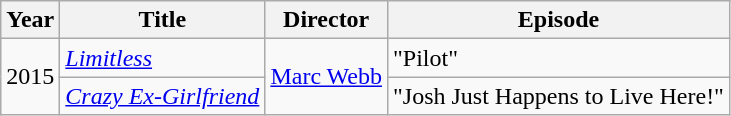<table class="wikitable">
<tr>
<th>Year</th>
<th>Title</th>
<th>Director</th>
<th>Episode</th>
</tr>
<tr>
<td rowspan="2">2015</td>
<td><em><a href='#'>Limitless</a></em></td>
<td rowspan="2"><a href='#'>Marc Webb</a></td>
<td>"Pilot"</td>
</tr>
<tr>
<td><em><a href='#'>Crazy Ex-Girlfriend</a></em></td>
<td>"Josh Just Happens to Live Here!"</td>
</tr>
</table>
